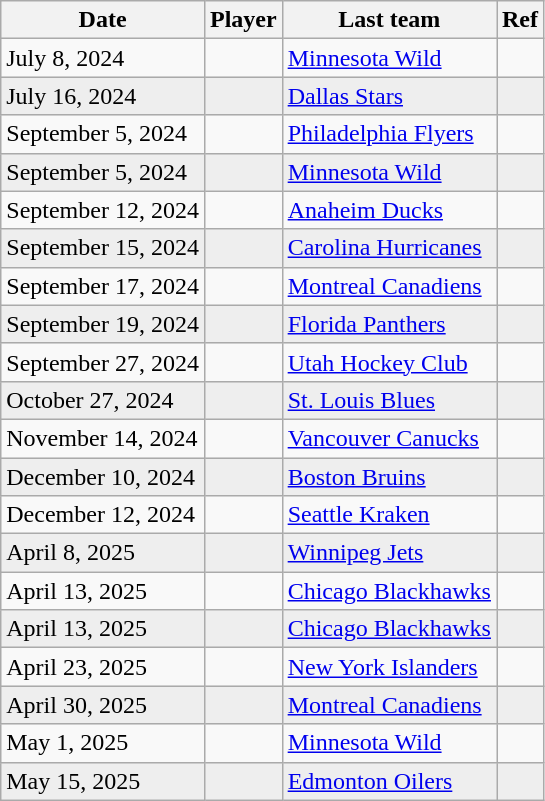<table class="wikitable sortable">
<tr>
<th>Date</th>
<th>Player</th>
<th>Last team</th>
<th>Ref</th>
</tr>
<tr>
<td>July 8, 2024</td>
<td></td>
<td><a href='#'>Minnesota Wild</a></td>
<td></td>
</tr>
<tr bgcolor="eeeeee">
<td>July 16, 2024</td>
<td></td>
<td><a href='#'>Dallas Stars</a></td>
<td></td>
</tr>
<tr>
<td>September 5, 2024</td>
<td></td>
<td><a href='#'>Philadelphia Flyers</a></td>
<td></td>
</tr>
<tr bgcolor="eeeeee">
<td>September 5, 2024</td>
<td></td>
<td><a href='#'>Minnesota Wild</a></td>
<td></td>
</tr>
<tr>
<td>September 12, 2024</td>
<td></td>
<td><a href='#'>Anaheim Ducks</a></td>
<td></td>
</tr>
<tr bgcolor="eeeeee">
<td>September 15, 2024</td>
<td></td>
<td><a href='#'>Carolina Hurricanes</a></td>
<td></td>
</tr>
<tr>
<td>September 17, 2024</td>
<td></td>
<td><a href='#'>Montreal Canadiens</a></td>
<td></td>
</tr>
<tr bgcolor="eeeeee">
<td>September 19, 2024</td>
<td></td>
<td><a href='#'>Florida Panthers</a></td>
<td></td>
</tr>
<tr>
<td>September 27, 2024</td>
<td></td>
<td><a href='#'>Utah Hockey Club</a></td>
<td></td>
</tr>
<tr bgcolor="eeeeee">
<td>October 27, 2024</td>
<td></td>
<td><a href='#'>St. Louis Blues</a></td>
<td></td>
</tr>
<tr>
<td>November 14, 2024</td>
<td></td>
<td><a href='#'>Vancouver Canucks</a></td>
<td></td>
</tr>
<tr bgcolor="eeeeee">
<td>December 10, 2024</td>
<td></td>
<td><a href='#'>Boston Bruins</a></td>
<td></td>
</tr>
<tr>
<td>December 12, 2024</td>
<td></td>
<td><a href='#'>Seattle Kraken</a></td>
<td></td>
</tr>
<tr bgcolor="eeeeee">
<td>April 8, 2025</td>
<td></td>
<td><a href='#'>Winnipeg Jets</a></td>
<td></td>
</tr>
<tr>
<td>April 13, 2025</td>
<td></td>
<td><a href='#'>Chicago Blackhawks</a></td>
<td></td>
</tr>
<tr bgcolor="eeeeee">
<td>April 13, 2025</td>
<td></td>
<td><a href='#'>Chicago Blackhawks</a></td>
<td></td>
</tr>
<tr>
<td>April 23, 2025</td>
<td></td>
<td><a href='#'>New York Islanders</a></td>
<td></td>
</tr>
<tr bgcolor="eeeeee">
<td>April 30, 2025</td>
<td></td>
<td><a href='#'>Montreal Canadiens</a></td>
<td></td>
</tr>
<tr>
<td>May 1, 2025</td>
<td></td>
<td><a href='#'>Minnesota Wild</a></td>
<td></td>
</tr>
<tr bgcolor="eeeeee">
<td>May 15, 2025</td>
<td></td>
<td><a href='#'>Edmonton Oilers</a></td>
<td></td>
</tr>
</table>
